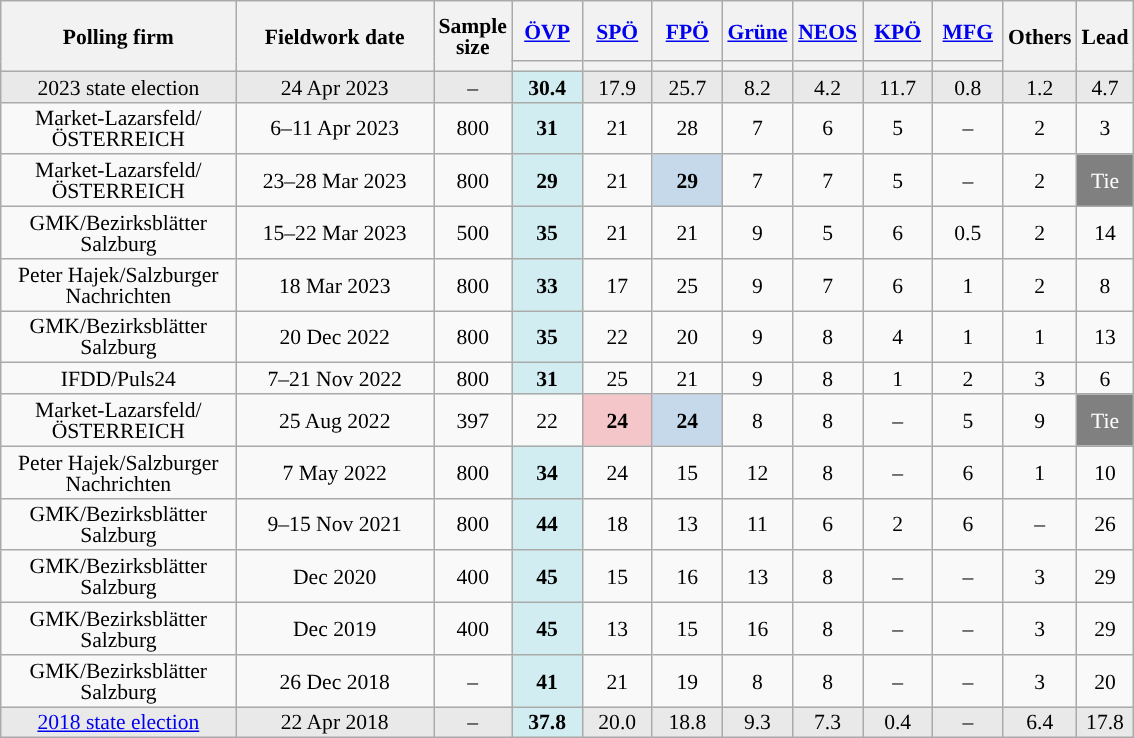<table class="wikitable sortable" style="text-align:center;font-size:90%;line-height:14px;">
<tr style="height:40px;">
<th style="width:150px;" rowspan="2">Polling firm</th>
<th style="width:125px;" rowspan="2">Fieldwork date</th>
<th style="width:35px;" rowspan="2">Sample<br>size</th>
<th class="unsortable" style="width:40px;"><a href='#'>ÖVP</a></th>
<th class="unsortable" style="width:40px;"><a href='#'>SPÖ</a></th>
<th class="unsortable" style="width:40px;"><a href='#'>FPÖ</a></th>
<th class="unsortable" style="width:40px;"><a href='#'>Grüne</a></th>
<th class="unsortable" style="width:40px;"><a href='#'>NEOS</a></th>
<th class="unsortable" style="width:40px;"><a href='#'>KPÖ</a></th>
<th class="unsortable" style="width:40px;"><a href='#'>MFG</a></th>
<th class="unsortable" style="width:40px;" rowspan="2">Others</th>
<th style="width:30px;" rowspan="2">Lead</th>
</tr>
<tr>
<th style="background:"></th>
<th style="background:"></th>
<th style="background:"></th>
<th style="background:"></th>
<th style="background:"></th>
<th style="background:"></th>
<th style="background:"></th>
</tr>
<tr style="background:#E9E9E9;">
<td>2023 state election</td>
<td data-sort-value="2023-04-24">24 Apr 2023</td>
<td>–</td>
<td style="background:#D2EDF1;"><strong>30.4</strong></td>
<td>17.9</td>
<td>25.7</td>
<td>8.2</td>
<td>4.2</td>
<td>11.7</td>
<td>0.8</td>
<td>1.2</td>
<td style="background:">4.7</td>
</tr>
<tr>
<td>Market-Lazarsfeld/ÖSTERREICH</td>
<td data-sort-value="2023-04-11">6–11 Apr 2023</td>
<td>800</td>
<td style="background:#D2EDF1;"><strong>31</strong></td>
<td>21</td>
<td>28</td>
<td>7</td>
<td>6</td>
<td>5</td>
<td>–</td>
<td>2</td>
<td style="background:">3</td>
</tr>
<tr>
<td>Market-Lazarsfeld/ÖSTERREICH</td>
<td data-sort-value="2023-03-28">23–28 Mar 2023</td>
<td>800</td>
<td style="background:#D2EDF1;"><strong>29</strong></td>
<td>21</td>
<td style="background:#C6D9EA;"><strong>29</strong></td>
<td>7</td>
<td>7</td>
<td>5</td>
<td>–</td>
<td>2</td>
<td style="background:gray; color:white;">Tie</td>
</tr>
<tr>
<td>GMK/Bezirksblätter Salzburg</td>
<td data-sort-value="2023-03-22">15–22 Mar 2023</td>
<td>500</td>
<td style="background:#D2EDF1;"><strong>35</strong></td>
<td>21</td>
<td>21</td>
<td>9</td>
<td>5</td>
<td>6</td>
<td>0.5</td>
<td>2</td>
<td style="background:">14</td>
</tr>
<tr>
<td>Peter Hajek/Salzburger Nachrichten</td>
<td data-sort-value="2023-03-18">18 Mar 2023</td>
<td>800</td>
<td style="background:#D2EDF1;"><strong>33</strong></td>
<td>17</td>
<td>25</td>
<td>9</td>
<td>7</td>
<td>6</td>
<td>1</td>
<td>2</td>
<td style="background:">8</td>
</tr>
<tr>
<td>GMK/Bezirksblätter Salzburg</td>
<td data-sort-value="2018-03-17">20 Dec 2022</td>
<td>800</td>
<td style="background:#D2EDF1;"><strong>35</strong></td>
<td>22</td>
<td>20</td>
<td>9</td>
<td>8</td>
<td>4</td>
<td>1</td>
<td>1</td>
<td style="background:">13</td>
</tr>
<tr>
<td>IFDD/Puls24</td>
<td data-sort-value="2018-03-08">7–21 Nov 2022</td>
<td>800</td>
<td style="background:#D2EDF1;"><strong>31</strong></td>
<td>25</td>
<td>21</td>
<td>9</td>
<td>8</td>
<td>1</td>
<td>2</td>
<td>3</td>
<td style="background:">6</td>
</tr>
<tr>
<td>Market-Lazarsfeld/ÖSTERREICH</td>
<td>25 Aug 2022</td>
<td>397</td>
<td>22</td>
<td style="background:#F4C6C9;"><strong>24</strong></td>
<td style="background:#C6D9EA;"><strong>24</strong></td>
<td>8</td>
<td>8</td>
<td>–</td>
<td>5</td>
<td>9</td>
<td style="background:gray; color:white;">Tie</td>
</tr>
<tr>
<td>Peter Hajek/Salzburger Nachrichten</td>
<td>7 May 2022</td>
<td>800</td>
<td style="background:#D2EDF1;"><strong>34</strong></td>
<td>24</td>
<td>15</td>
<td>12</td>
<td>8</td>
<td>–</td>
<td>6</td>
<td>1</td>
<td style="background:">10</td>
</tr>
<tr>
<td>GMK/Bezirksblätter Salzburg</td>
<td data-sort-value="2021-01-19">9–15 Nov 2021</td>
<td>800</td>
<td style="background:#D2EDF1;"><strong>44</strong></td>
<td>18</td>
<td>13</td>
<td>11</td>
<td>6</td>
<td>2</td>
<td>6</td>
<td>–</td>
<td style="background:">26</td>
</tr>
<tr>
<td>GMK/Bezirksblätter Salzburg</td>
<td data-sort-value="2020-12-23">Dec 2020</td>
<td>400</td>
<td style="background:#D2EDF1;"><strong>45</strong></td>
<td>15</td>
<td>16</td>
<td>13</td>
<td>8</td>
<td>–</td>
<td>–</td>
<td>3</td>
<td style="background:">29</td>
</tr>
<tr>
<td>GMK/Bezirksblätter Salzburg</td>
<td data-sort-value="2019-12-24">Dec 2019</td>
<td>400</td>
<td style="background:#D2EDF1;"><strong>45</strong></td>
<td>13</td>
<td>15</td>
<td>16</td>
<td>8</td>
<td>–</td>
<td>–</td>
<td>3</td>
<td style="background:">29</td>
</tr>
<tr>
<td>GMK/Bezirksblätter Salzburg</td>
<td data-sort-value="2017-12-14">26 Dec 2018</td>
<td>–</td>
<td style="background:#D2EDF1;"><strong>41</strong></td>
<td>21</td>
<td>19</td>
<td>8</td>
<td>8</td>
<td>–</td>
<td>–</td>
<td>3</td>
<td style="background:">20</td>
</tr>
<tr style="background:#E9E9E9;">
<td><a href='#'>2018 state election</a></td>
<td data-sort-value="2013-05-05">22 Apr 2018</td>
<td>–</td>
<td style="background:#D2EDF1;"><strong>37.8</strong></td>
<td>20.0</td>
<td>18.8</td>
<td>9.3</td>
<td>7.3</td>
<td>0.4</td>
<td>–</td>
<td>6.4</td>
<td style="background:">17.8</td>
</tr>
</table>
